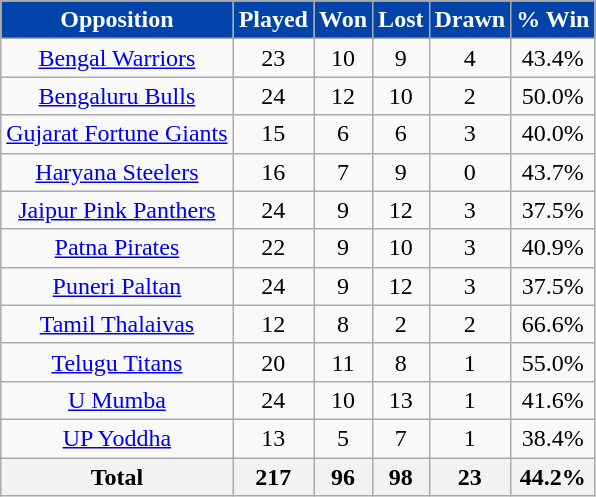<table class="wikitable sortable" style="text-align: center; font-size: 100%" align="center" width:"80%">
<tr>
<th style="background:#04a; color:#fff;">Opposition</th>
<th style="background:#04a; color:#fff;">Played</th>
<th style="background:#04a; color:#fff;">Won</th>
<th style="background:#04a; color:#fff;">Lost</th>
<th style="background:#04a; color:#fff;">Drawn</th>
<th style="background:#04a; color:#fff;">% Win</th>
</tr>
<tr>
<td><a href='#'>Bengal Warriors</a></td>
<td>23</td>
<td>10</td>
<td>9</td>
<td>4</td>
<td>43.4%</td>
</tr>
<tr>
<td><a href='#'>Bengaluru Bulls</a></td>
<td>24</td>
<td>12</td>
<td>10</td>
<td>2</td>
<td>50.0%</td>
</tr>
<tr>
<td><a href='#'>Gujarat Fortune Giants</a></td>
<td>15</td>
<td>6</td>
<td>6</td>
<td>3</td>
<td>40.0%</td>
</tr>
<tr>
<td><a href='#'>Haryana Steelers</a></td>
<td>16</td>
<td>7</td>
<td>9</td>
<td>0</td>
<td>43.7%</td>
</tr>
<tr>
<td><a href='#'>Jaipur Pink Panthers</a></td>
<td>24</td>
<td>9</td>
<td>12</td>
<td>3</td>
<td>37.5%</td>
</tr>
<tr>
<td><a href='#'>Patna Pirates</a></td>
<td>22</td>
<td>9</td>
<td>10</td>
<td>3</td>
<td>40.9%</td>
</tr>
<tr>
<td><a href='#'>Puneri Paltan</a></td>
<td>24</td>
<td>9</td>
<td>12</td>
<td>3</td>
<td>37.5%</td>
</tr>
<tr>
<td><a href='#'>Tamil Thalaivas</a></td>
<td>12</td>
<td>8</td>
<td>2</td>
<td>2</td>
<td>66.6%</td>
</tr>
<tr>
<td><a href='#'>Telugu Titans</a></td>
<td>20</td>
<td>11</td>
<td>8</td>
<td>1</td>
<td>55.0%</td>
</tr>
<tr>
<td><a href='#'>U Mumba</a></td>
<td>24</td>
<td>10</td>
<td>13</td>
<td>1</td>
<td>41.6%</td>
</tr>
<tr>
<td><a href='#'>UP Yoddha</a></td>
<td>13</td>
<td>5</td>
<td>7</td>
<td>1</td>
<td>38.4%</td>
</tr>
<tr>
<th>Total</th>
<th>217</th>
<th>96</th>
<th>98</th>
<th>23</th>
<th>44.2%</th>
</tr>
</table>
